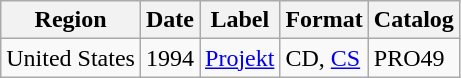<table class="wikitable">
<tr>
<th>Region</th>
<th>Date</th>
<th>Label</th>
<th>Format</th>
<th>Catalog</th>
</tr>
<tr>
<td>United States</td>
<td>1994</td>
<td><a href='#'>Projekt</a></td>
<td>CD, <a href='#'>CS</a></td>
<td>PRO49</td>
</tr>
</table>
